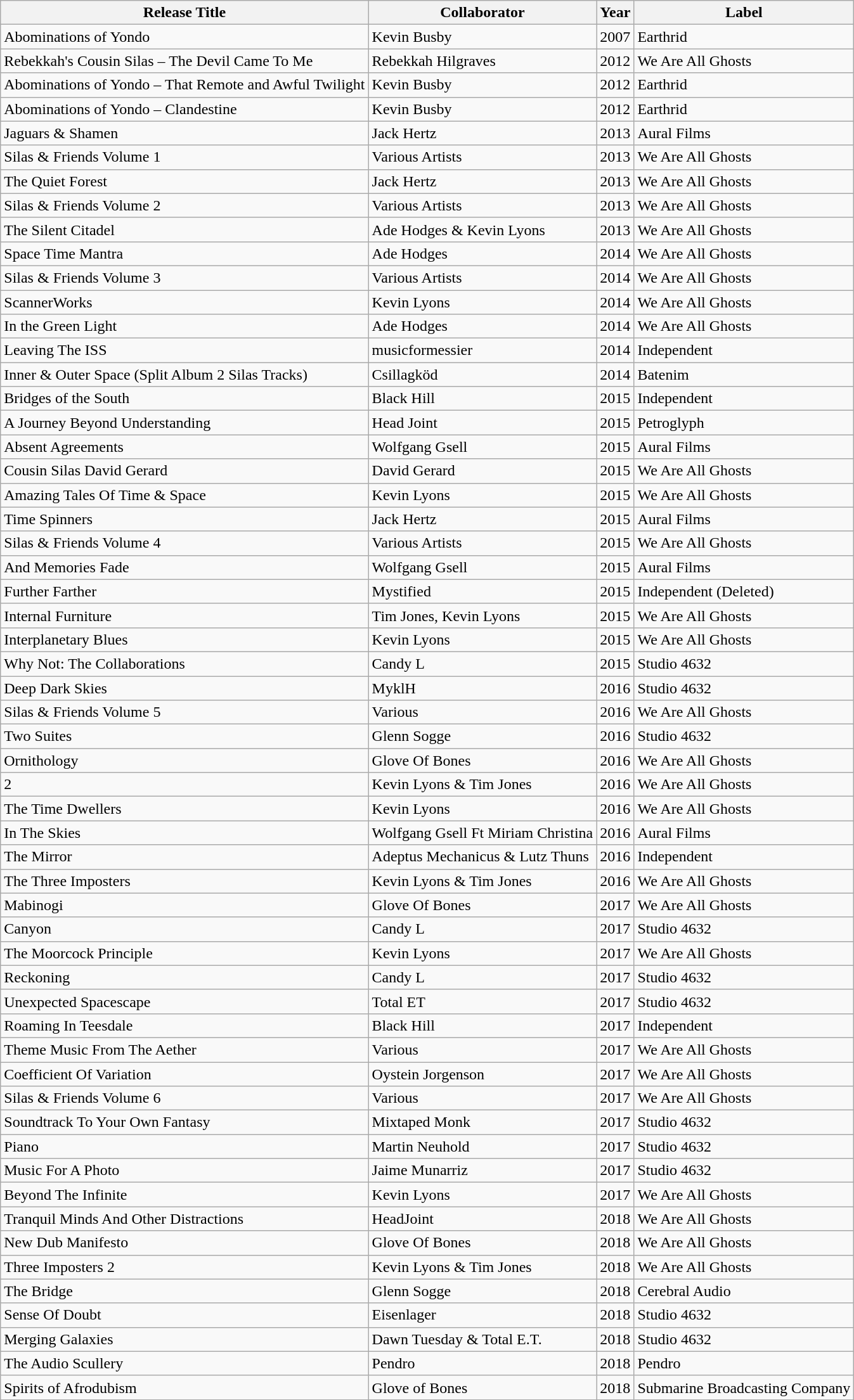<table class="wikitable sortable">
<tr>
<th>Release Title</th>
<th>Collaborator</th>
<th>Year</th>
<th>Label</th>
</tr>
<tr>
<td>Abominations of Yondo</td>
<td>Kevin Busby</td>
<td>2007</td>
<td>Earthrid</td>
</tr>
<tr>
<td>Rebekkah's Cousin Silas – The Devil Came To Me</td>
<td>Rebekkah Hilgraves</td>
<td>2012</td>
<td>We Are All Ghosts</td>
</tr>
<tr>
<td>Abominations of Yondo – That Remote and Awful Twilight</td>
<td>Kevin Busby</td>
<td>2012</td>
<td>Earthrid</td>
</tr>
<tr>
<td>Abominations of Yondo – Clandestine</td>
<td>Kevin Busby</td>
<td>2012</td>
<td>Earthrid</td>
</tr>
<tr>
<td>Jaguars & Shamen</td>
<td>Jack Hertz</td>
<td>2013</td>
<td>Aural Films</td>
</tr>
<tr>
<td>Silas & Friends Volume 1</td>
<td>Various Artists</td>
<td>2013</td>
<td>We Are All Ghosts</td>
</tr>
<tr>
<td>The Quiet Forest</td>
<td>Jack Hertz</td>
<td>2013</td>
<td>We Are All Ghosts</td>
</tr>
<tr>
<td>Silas & Friends Volume 2</td>
<td>Various Artists</td>
<td>2013</td>
<td>We Are All Ghosts</td>
</tr>
<tr>
<td>The Silent Citadel</td>
<td>Ade Hodges & Kevin Lyons</td>
<td>2013</td>
<td>We Are All Ghosts</td>
</tr>
<tr>
<td>Space Time Mantra</td>
<td>Ade Hodges</td>
<td>2014</td>
<td>We Are All Ghosts</td>
</tr>
<tr>
<td>Silas & Friends Volume 3</td>
<td>Various Artists</td>
<td>2014</td>
<td>We Are All Ghosts</td>
</tr>
<tr>
<td>ScannerWorks</td>
<td>Kevin Lyons</td>
<td>2014</td>
<td>We Are All Ghosts</td>
</tr>
<tr>
<td>In the Green Light</td>
<td>Ade Hodges</td>
<td>2014</td>
<td>We Are All Ghosts</td>
</tr>
<tr>
<td>Leaving The ISS</td>
<td>musicformessier</td>
<td>2014</td>
<td>Independent</td>
</tr>
<tr>
<td>Inner & Outer Space (Split Album 2 Silas Tracks)</td>
<td>Csillagköd</td>
<td>2014</td>
<td>Batenim</td>
</tr>
<tr>
<td>Bridges of the South</td>
<td>Black Hill</td>
<td>2015</td>
<td>Independent</td>
</tr>
<tr>
<td>A Journey Beyond Understanding</td>
<td>Head Joint</td>
<td>2015</td>
<td>Petroglyph</td>
</tr>
<tr>
<td>Absent Agreements</td>
<td>Wolfgang Gsell</td>
<td>2015</td>
<td>Aural Films</td>
</tr>
<tr>
<td>Cousin Silas David Gerard</td>
<td>David Gerard</td>
<td>2015</td>
<td>We Are All Ghosts</td>
</tr>
<tr>
<td>Amazing Tales Of Time & Space</td>
<td>Kevin Lyons</td>
<td>2015</td>
<td>We Are All Ghosts</td>
</tr>
<tr>
<td>Time Spinners</td>
<td>Jack Hertz</td>
<td>2015</td>
<td>Aural Films</td>
</tr>
<tr>
<td>Silas & Friends Volume 4</td>
<td>Various Artists</td>
<td>2015</td>
<td>We Are All Ghosts</td>
</tr>
<tr>
<td>And Memories Fade</td>
<td>Wolfgang Gsell</td>
<td>2015</td>
<td>Aural Films</td>
</tr>
<tr>
<td>Further Farther</td>
<td>Mystified</td>
<td>2015</td>
<td>Independent (Deleted)</td>
</tr>
<tr>
<td>Internal Furniture</td>
<td>Tim Jones, Kevin Lyons</td>
<td>2015</td>
<td>We Are All Ghosts</td>
</tr>
<tr>
<td>Interplanetary Blues</td>
<td>Kevin Lyons</td>
<td>2015</td>
<td>We Are All Ghosts</td>
</tr>
<tr>
<td>Why Not: The Collaborations</td>
<td>Candy L</td>
<td>2015</td>
<td>Studio 4632</td>
</tr>
<tr>
<td>Deep Dark Skies</td>
<td>MyklH</td>
<td>2016</td>
<td>Studio 4632</td>
</tr>
<tr>
<td>Silas & Friends Volume 5</td>
<td>Various</td>
<td>2016</td>
<td>We Are All Ghosts</td>
</tr>
<tr>
<td>Two Suites</td>
<td>Glenn Sogge</td>
<td>2016</td>
<td>Studio 4632</td>
</tr>
<tr>
<td>Ornithology</td>
<td>Glove Of Bones</td>
<td>2016</td>
<td>We Are All Ghosts</td>
</tr>
<tr>
<td>2</td>
<td>Kevin Lyons & Tim Jones</td>
<td>2016</td>
<td>We Are All Ghosts</td>
</tr>
<tr>
<td>The Time Dwellers</td>
<td>Kevin Lyons</td>
<td>2016</td>
<td>We Are All Ghosts</td>
</tr>
<tr>
<td>In The Skies</td>
<td>Wolfgang Gsell Ft Miriam Christina</td>
<td>2016</td>
<td>Aural Films</td>
</tr>
<tr>
<td>The Mirror</td>
<td>Adeptus Mechanicus & Lutz Thuns</td>
<td>2016</td>
<td>Independent</td>
</tr>
<tr>
<td>The Three Imposters</td>
<td>Kevin Lyons & Tim Jones</td>
<td>2016</td>
<td>We Are All Ghosts</td>
</tr>
<tr>
<td>Mabinogi</td>
<td>Glove Of Bones</td>
<td>2017</td>
<td>We Are All Ghosts</td>
</tr>
<tr>
<td>Canyon</td>
<td>Candy L</td>
<td>2017</td>
<td>Studio 4632</td>
</tr>
<tr>
<td>The Moorcock Principle</td>
<td>Kevin Lyons</td>
<td>2017</td>
<td>We Are All Ghosts</td>
</tr>
<tr>
<td>Reckoning</td>
<td>Candy L</td>
<td>2017</td>
<td>Studio 4632</td>
</tr>
<tr>
<td>Unexpected Spacescape</td>
<td>Total ET</td>
<td>2017</td>
<td>Studio 4632</td>
</tr>
<tr>
<td>Roaming In Teesdale</td>
<td>Black Hill</td>
<td>2017</td>
<td>Independent</td>
</tr>
<tr>
<td>Theme Music From The Aether</td>
<td>Various</td>
<td>2017</td>
<td>We Are All Ghosts</td>
</tr>
<tr>
<td>Coefficient Of Variation</td>
<td>Oystein Jorgenson</td>
<td>2017</td>
<td>We Are All Ghosts</td>
</tr>
<tr>
<td>Silas & Friends Volume 6</td>
<td>Various</td>
<td>2017</td>
<td>We Are All Ghosts</td>
</tr>
<tr>
<td>Soundtrack To Your Own Fantasy</td>
<td>Mixtaped Monk</td>
<td>2017</td>
<td>Studio 4632</td>
</tr>
<tr>
<td>Piano</td>
<td>Martin Neuhold</td>
<td>2017</td>
<td>Studio 4632</td>
</tr>
<tr>
<td>Music For A Photo</td>
<td>Jaime Munarriz</td>
<td>2017</td>
<td>Studio 4632</td>
</tr>
<tr>
<td>Beyond The Infinite</td>
<td>Kevin Lyons</td>
<td>2017</td>
<td>We Are All Ghosts</td>
</tr>
<tr>
<td>Tranquil Minds And Other Distractions</td>
<td>HeadJoint</td>
<td>2018</td>
<td>We Are All Ghosts</td>
</tr>
<tr>
<td>New Dub Manifesto</td>
<td>Glove Of Bones</td>
<td>2018</td>
<td>We Are All Ghosts</td>
</tr>
<tr>
<td>Three Imposters 2</td>
<td>Kevin Lyons & Tim Jones</td>
<td>2018</td>
<td>We Are All Ghosts</td>
</tr>
<tr>
<td>The Bridge</td>
<td>Glenn Sogge</td>
<td>2018</td>
<td>Cerebral Audio</td>
</tr>
<tr>
<td>Sense Of Doubt</td>
<td>Eisenlager</td>
<td>2018</td>
<td>Studio 4632</td>
</tr>
<tr>
<td>Merging Galaxies</td>
<td>Dawn Tuesday & Total E.T.</td>
<td>2018</td>
<td>Studio 4632</td>
</tr>
<tr>
<td>The Audio Scullery</td>
<td>Pendro</td>
<td>2018</td>
<td>Pendro</td>
</tr>
<tr>
<td>Spirits of Afrodubism</td>
<td>Glove of Bones</td>
<td>2018</td>
<td>Submarine Broadcasting Company</td>
</tr>
</table>
